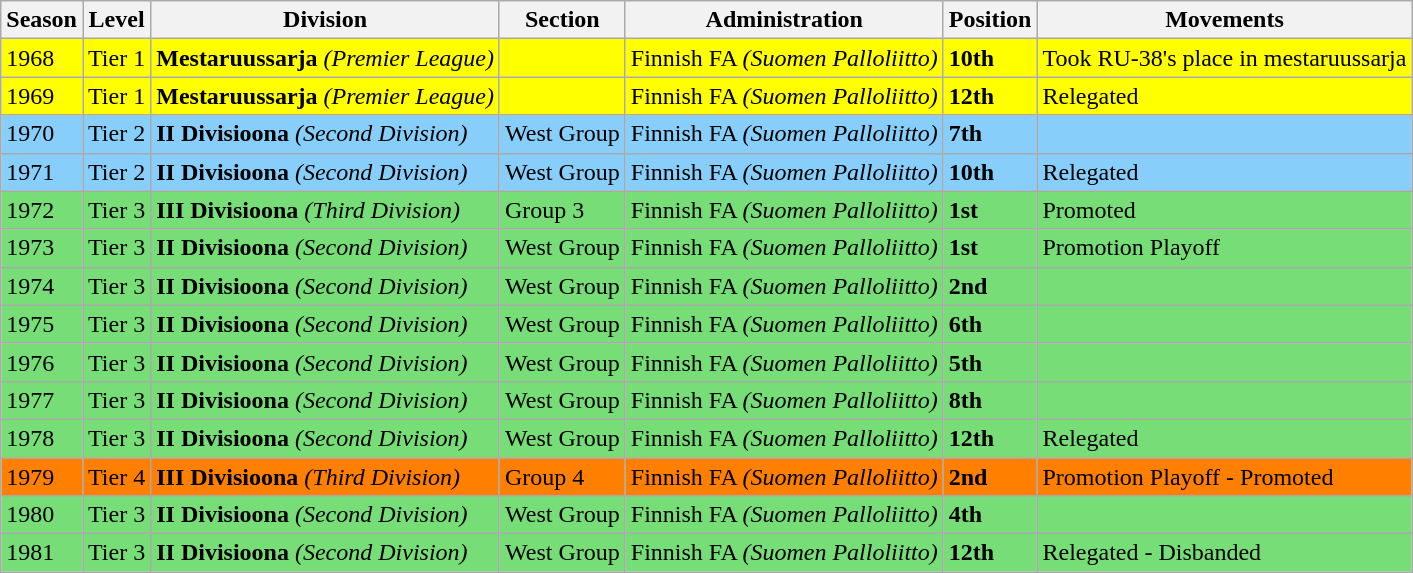<table class="wikitable">
<tr style="background:#f0f6fa;">
<th><strong>Season</strong></th>
<th><strong>Level</strong></th>
<th><strong>Division</strong></th>
<th><strong>Section</strong></th>
<th><strong>Administration</strong></th>
<th><strong>Position</strong></th>
<th><strong>Movements</strong></th>
</tr>
<tr>
<td style="background:#FFFF00;">1968</td>
<td style="background:#FFFF00;">Tier 1</td>
<td style="background:#FFFF00;"><strong>Mestaruussarja</strong> <em>(Premier League)</em></td>
<td style="background:#FFFF00;"></td>
<td style="background:#FFFF00;">Finnish FA <em>(Suomen Palloliitto)</em></td>
<td style="background:#FFFF00;"><strong>10th</strong></td>
<td style="background:#FFFF00;">Took RU-38's place in mestaruussarja</td>
</tr>
<tr>
<td style="background:#FFFF00;">1969</td>
<td style="background:#FFFF00;">Tier 1</td>
<td style="background:#FFFF00;"><strong>Mestaruussarja</strong> <em>(Premier League)</em></td>
<td style="background:#FFFF00;"></td>
<td style="background:#FFFF00;">Finnish FA <em>(Suomen Palloliitto)</em></td>
<td style="background:#FFFF00;"><strong>12th</strong></td>
<td style="background:#FFFF00;">Relegated</td>
</tr>
<tr>
<td style="background:#87CEFA;">1970</td>
<td style="background:#87CEFA;">Tier 2</td>
<td style="background:#87CEFA;"><strong>II Divisioona</strong> <em>(Second Division)</em></td>
<td style="background:#87CEFA;">West Group</td>
<td style="background:#87CEFA;">Finnish FA <em>(Suomen Palloliitto)</em></td>
<td style="background:#87CEFA;"><strong>7th</strong></td>
<td style="background:#87CEFA;"></td>
</tr>
<tr>
<td style="background:#87CEFA;">1971</td>
<td style="background:#87CEFA;">Tier 2</td>
<td style="background:#87CEFA;"><strong>II Divisioona</strong> <em>(Second Division)</em></td>
<td style="background:#87CEFA;">West Group</td>
<td style="background:#87CEFA;">Finnish FA <em>(Suomen Palloliitto)</em></td>
<td style="background:#87CEFA;"><strong>10th</strong></td>
<td style="background:#87CEFA;">Relegated</td>
</tr>
<tr>
<td style="background:#77DD77;">1972</td>
<td style="background:#77DD77;">Tier 3</td>
<td style="background:#77DD77;"><strong>III Divisioona</strong> <em>(Third Division)</em></td>
<td style="background:#77DD77;">Group 3</td>
<td style="background:#77DD77;">Finnish FA <em>(Suomen Palloliitto)</em></td>
<td style="background:#77DD77;"><strong>1st</strong></td>
<td style="background:#77DD77;">Promoted</td>
</tr>
<tr>
<td style="background:#77DD77;">1973</td>
<td style="background:#77DD77;">Tier 3</td>
<td style="background:#77DD77;"><strong>II Divisioona</strong> <em>(Second Division)</em></td>
<td style="background:#77DD77;">West Group</td>
<td style="background:#77DD77;">Finnish FA <em>(Suomen Palloliitto)</em></td>
<td style="background:#77DD77;"><strong>1st</strong></td>
<td style="background:#77DD77;">Promotion Playoff</td>
</tr>
<tr>
<td style="background:#77DD77;">1974</td>
<td style="background:#77DD77;">Tier 3</td>
<td style="background:#77DD77;"><strong>II Divisioona</strong> <em>(Second Division)</em></td>
<td style="background:#77DD77;">West Group</td>
<td style="background:#77DD77;">Finnish FA <em>(Suomen Palloliitto)</em></td>
<td style="background:#77DD77;"><strong>2nd</strong></td>
<td style="background:#77DD77;"></td>
</tr>
<tr>
<td style="background:#77DD77;">1975</td>
<td style="background:#77DD77;">Tier 3</td>
<td style="background:#77DD77;"><strong>II Divisioona</strong> <em>(Second Division)</em></td>
<td style="background:#77DD77;">West Group</td>
<td style="background:#77DD77;">Finnish FA <em>(Suomen Palloliitto)</em></td>
<td style="background:#77DD77;"><strong>6th</strong></td>
<td style="background:#77DD77;"></td>
</tr>
<tr>
<td style="background:#77DD77;">1976</td>
<td style="background:#77DD77;">Tier 3</td>
<td style="background:#77DD77;"><strong>II Divisioona</strong> <em>(Second Division)</em></td>
<td style="background:#77DD77;">West Group</td>
<td style="background:#77DD77;">Finnish FA <em>(Suomen Palloliitto)</em></td>
<td style="background:#77DD77;"><strong>5th</strong></td>
<td style="background:#77DD77;"></td>
</tr>
<tr>
<td style="background:#77DD77;">1977</td>
<td style="background:#77DD77;">Tier 3</td>
<td style="background:#77DD77;"><strong>II Divisioona</strong> <em>(Second Division)</em></td>
<td style="background:#77DD77;">West Group</td>
<td style="background:#77DD77;">Finnish FA <em>(Suomen Palloliitto)</em></td>
<td style="background:#77DD77;"><strong>8th</strong></td>
<td style="background:#77DD77;"></td>
</tr>
<tr>
<td style="background:#77DD77;">1978</td>
<td style="background:#77DD77;">Tier 3</td>
<td style="background:#77DD77;"><strong>II Divisioona</strong> <em>(Second Division)</em></td>
<td style="background:#77DD77;">West Group</td>
<td style="background:#77DD77;">Finnish FA <em>(Suomen Palloliitto)</em></td>
<td style="background:#77DD77;"><strong>12th</strong></td>
<td style="background:#77DD77;">Relegated</td>
</tr>
<tr>
<td style="background:#FF7F00;">1979</td>
<td style="background:#FF7F00;">Tier 4</td>
<td style="background:#FF7F00;"><strong>III Divisioona</strong> <em>(Third Division)</em></td>
<td style="background:#FF7F00;">Group 4</td>
<td style="background:#FF7F00;">Finnish FA <em>(Suomen Palloliitto)</em></td>
<td style="background:#FF7F00;"><strong>2nd</strong></td>
<td style="background:#FF7F00;">Promotion Playoff - Promoted</td>
</tr>
<tr>
<td style="background:#77DD77;">1980</td>
<td style="background:#77DD77;">Tier 3</td>
<td style="background:#77DD77;"><strong>II Divisioona</strong> <em>(Second Division)</em></td>
<td style="background:#77DD77;">West Group</td>
<td style="background:#77DD77;">Finnish FA <em>(Suomen Palloliitto)</em></td>
<td style="background:#77DD77;"><strong>4th</strong></td>
<td style="background:#77DD77;"></td>
</tr>
<tr>
<td style="background:#77DD77;">1981</td>
<td style="background:#77DD77;">Tier 3</td>
<td style="background:#77DD77;"><strong>II Divisioona</strong> <em>(Second Division)</em></td>
<td style="background:#77DD77;">West Group</td>
<td style="background:#77DD77;">Finnish FA <em>(Suomen Palloliitto)</em></td>
<td style="background:#77DD77;"><strong>12th</strong></td>
<td style="background:#77DD77;">Relegated - Disbanded</td>
</tr>
</table>
